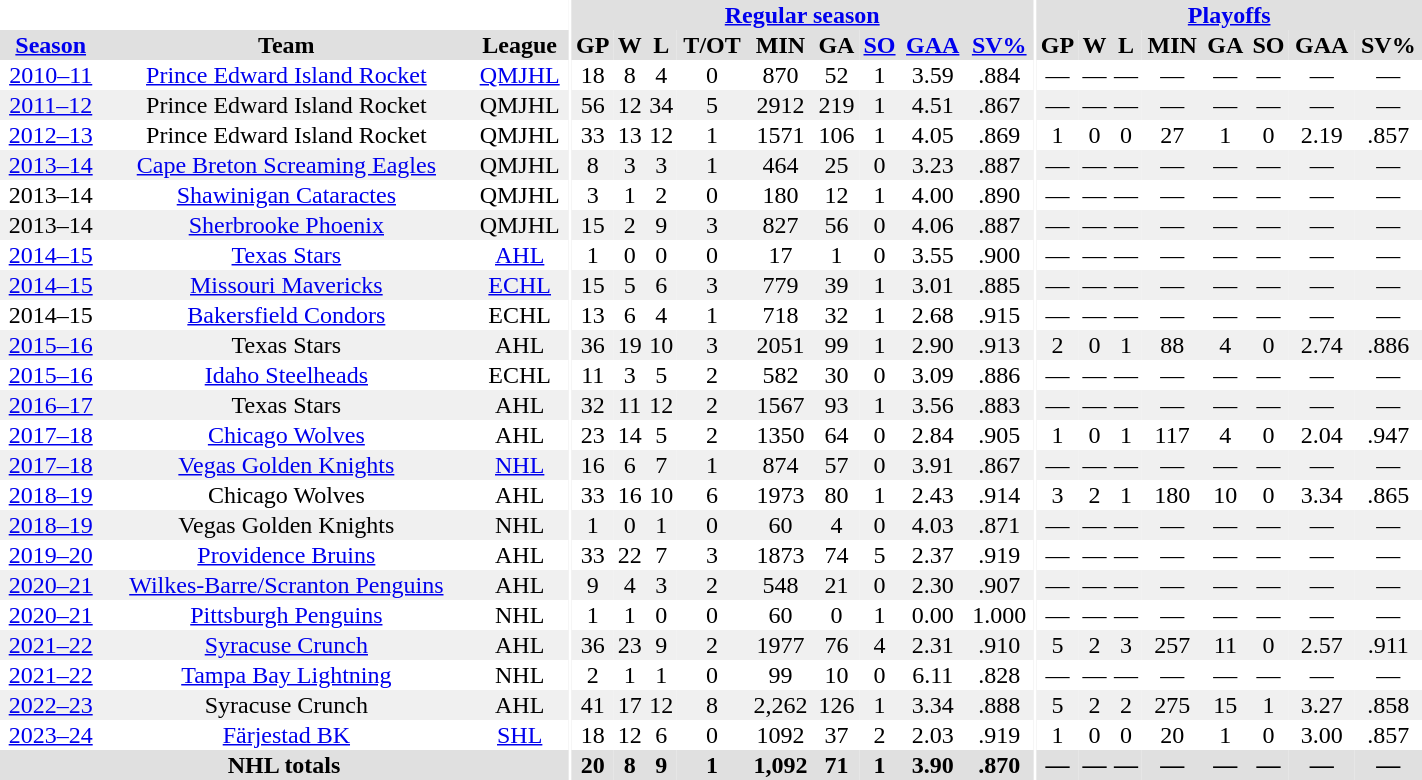<table border="0" cellpadding="1" cellspacing="0" style="text-align:center; width:75%">
<tr ALIGN="centre" bgcolor="#e0e0e0">
<th align="centre" colspan="3" bgcolor="#ffffff"></th>
<th align="centre" rowspan="99" bgcolor="#ffffff"></th>
<th align="centre" colspan="9" bgcolor="#e0e0e0"><a href='#'>Regular season</a></th>
<th align="centre" rowspan="99" bgcolor="#ffffff"></th>
<th align="centre" colspan="8" bgcolor="#e0e0e0"><a href='#'>Playoffs</a></th>
</tr>
<tr ALIGN="centre" bgcolor="#e0e0e0">
<th><a href='#'>Season</a></th>
<th>Team</th>
<th>League</th>
<th>GP</th>
<th>W</th>
<th>L</th>
<th>T/OT</th>
<th>MIN</th>
<th>GA</th>
<th><a href='#'>SO</a></th>
<th><a href='#'>GAA</a></th>
<th><a href='#'>SV%</a></th>
<th>GP</th>
<th>W</th>
<th>L</th>
<th>MIN</th>
<th>GA</th>
<th>SO</th>
<th>GAA</th>
<th>SV%</th>
</tr>
<tr>
<td><a href='#'>2010–11</a></td>
<td><a href='#'>Prince Edward Island Rocket</a></td>
<td><a href='#'>QMJHL</a></td>
<td>18</td>
<td>8</td>
<td>4</td>
<td>0</td>
<td>870</td>
<td>52</td>
<td>1</td>
<td>3.59</td>
<td>.884</td>
<td>—</td>
<td>—</td>
<td>—</td>
<td>—</td>
<td>—</td>
<td>—</td>
<td>—</td>
<td>—</td>
</tr>
<tr bgcolor="#f0f0f0">
<td><a href='#'>2011–12</a></td>
<td>Prince Edward Island Rocket</td>
<td>QMJHL</td>
<td>56</td>
<td>12</td>
<td>34</td>
<td>5</td>
<td>2912</td>
<td>219</td>
<td>1</td>
<td>4.51</td>
<td>.867</td>
<td>—</td>
<td>—</td>
<td>—</td>
<td>—</td>
<td>—</td>
<td>—</td>
<td>—</td>
<td>—</td>
</tr>
<tr>
<td><a href='#'>2012–13</a></td>
<td>Prince Edward Island Rocket</td>
<td>QMJHL</td>
<td>33</td>
<td>13</td>
<td>12</td>
<td>1</td>
<td>1571</td>
<td>106</td>
<td>1</td>
<td>4.05</td>
<td>.869</td>
<td>1</td>
<td>0</td>
<td>0</td>
<td>27</td>
<td>1</td>
<td>0</td>
<td>2.19</td>
<td>.857</td>
</tr>
<tr bgcolor="#f0f0f0">
<td><a href='#'>2013–14</a></td>
<td><a href='#'>Cape Breton Screaming Eagles</a></td>
<td>QMJHL</td>
<td>8</td>
<td>3</td>
<td>3</td>
<td>1</td>
<td>464</td>
<td>25</td>
<td>0</td>
<td>3.23</td>
<td>.887</td>
<td>—</td>
<td>—</td>
<td>—</td>
<td>—</td>
<td>—</td>
<td>—</td>
<td>—</td>
<td>—</td>
</tr>
<tr>
<td>2013–14</td>
<td><a href='#'>Shawinigan Cataractes</a></td>
<td>QMJHL</td>
<td>3</td>
<td>1</td>
<td>2</td>
<td>0</td>
<td>180</td>
<td>12</td>
<td>1</td>
<td>4.00</td>
<td>.890</td>
<td>—</td>
<td>—</td>
<td>—</td>
<td>—</td>
<td>—</td>
<td>—</td>
<td>—</td>
<td>—</td>
</tr>
<tr bgcolor="#f0f0f0">
<td>2013–14</td>
<td><a href='#'>Sherbrooke Phoenix</a></td>
<td>QMJHL</td>
<td>15</td>
<td>2</td>
<td>9</td>
<td>3</td>
<td>827</td>
<td>56</td>
<td>0</td>
<td>4.06</td>
<td>.887</td>
<td>—</td>
<td>—</td>
<td>—</td>
<td>—</td>
<td>—</td>
<td>—</td>
<td>—</td>
<td>—</td>
</tr>
<tr>
<td><a href='#'>2014–15</a></td>
<td><a href='#'>Texas Stars</a></td>
<td><a href='#'>AHL</a></td>
<td>1</td>
<td>0</td>
<td>0</td>
<td>0</td>
<td>17</td>
<td>1</td>
<td>0</td>
<td>3.55</td>
<td>.900</td>
<td>—</td>
<td>—</td>
<td>—</td>
<td>—</td>
<td>—</td>
<td>—</td>
<td>—</td>
<td>—</td>
</tr>
<tr bgcolor="#f0f0f0">
<td><a href='#'>2014–15</a></td>
<td><a href='#'>Missouri Mavericks</a></td>
<td><a href='#'>ECHL</a></td>
<td>15</td>
<td>5</td>
<td>6</td>
<td>3</td>
<td>779</td>
<td>39</td>
<td>1</td>
<td>3.01</td>
<td>.885</td>
<td>—</td>
<td>—</td>
<td>—</td>
<td>—</td>
<td>—</td>
<td>—</td>
<td>—</td>
<td>—</td>
</tr>
<tr>
<td>2014–15</td>
<td><a href='#'>Bakersfield Condors</a></td>
<td>ECHL</td>
<td>13</td>
<td>6</td>
<td>4</td>
<td>1</td>
<td>718</td>
<td>32</td>
<td>1</td>
<td>2.68</td>
<td>.915</td>
<td>—</td>
<td>—</td>
<td>—</td>
<td>—</td>
<td>—</td>
<td>—</td>
<td>—</td>
<td>—</td>
</tr>
<tr bgcolor="#f0f0f0">
<td><a href='#'>2015–16</a></td>
<td>Texas Stars</td>
<td>AHL</td>
<td>36</td>
<td>19</td>
<td>10</td>
<td>3</td>
<td>2051</td>
<td>99</td>
<td>1</td>
<td>2.90</td>
<td>.913</td>
<td>2</td>
<td>0</td>
<td>1</td>
<td>88</td>
<td>4</td>
<td>0</td>
<td>2.74</td>
<td>.886</td>
</tr>
<tr>
<td><a href='#'>2015–16</a></td>
<td><a href='#'>Idaho Steelheads</a></td>
<td>ECHL</td>
<td>11</td>
<td>3</td>
<td>5</td>
<td>2</td>
<td>582</td>
<td>30</td>
<td>0</td>
<td>3.09</td>
<td>.886</td>
<td>—</td>
<td>—</td>
<td>—</td>
<td>—</td>
<td>—</td>
<td>—</td>
<td>—</td>
<td>—</td>
</tr>
<tr bgcolor="#f0f0f0">
<td><a href='#'>2016–17</a></td>
<td>Texas Stars</td>
<td>AHL</td>
<td>32</td>
<td>11</td>
<td>12</td>
<td>2</td>
<td>1567</td>
<td>93</td>
<td>1</td>
<td>3.56</td>
<td>.883</td>
<td>—</td>
<td>—</td>
<td>—</td>
<td>—</td>
<td>—</td>
<td>—</td>
<td>—</td>
<td>—</td>
</tr>
<tr>
<td><a href='#'>2017–18</a></td>
<td><a href='#'>Chicago Wolves</a></td>
<td>AHL</td>
<td>23</td>
<td>14</td>
<td>5</td>
<td>2</td>
<td>1350</td>
<td>64</td>
<td>0</td>
<td>2.84</td>
<td>.905</td>
<td>1</td>
<td>0</td>
<td>1</td>
<td>117</td>
<td>4</td>
<td>0</td>
<td>2.04</td>
<td>.947</td>
</tr>
<tr bgcolor="#f0f0f0">
<td><a href='#'>2017–18</a></td>
<td><a href='#'>Vegas Golden Knights</a></td>
<td><a href='#'>NHL</a></td>
<td>16</td>
<td>6</td>
<td>7</td>
<td>1</td>
<td>874</td>
<td>57</td>
<td>0</td>
<td>3.91</td>
<td>.867</td>
<td>—</td>
<td>—</td>
<td>—</td>
<td>—</td>
<td>—</td>
<td>—</td>
<td>—</td>
<td>—</td>
</tr>
<tr>
<td><a href='#'>2018–19</a></td>
<td>Chicago Wolves</td>
<td>AHL</td>
<td>33</td>
<td>16</td>
<td>10</td>
<td>6</td>
<td>1973</td>
<td>80</td>
<td>1</td>
<td>2.43</td>
<td>.914</td>
<td>3</td>
<td>2</td>
<td>1</td>
<td>180</td>
<td>10</td>
<td>0</td>
<td>3.34</td>
<td>.865</td>
</tr>
<tr bgcolor="#f0f0f0">
<td><a href='#'>2018–19</a></td>
<td>Vegas Golden Knights</td>
<td>NHL</td>
<td>1</td>
<td>0</td>
<td>1</td>
<td>0</td>
<td>60</td>
<td>4</td>
<td>0</td>
<td>4.03</td>
<td>.871</td>
<td>—</td>
<td>—</td>
<td>—</td>
<td>—</td>
<td>—</td>
<td>—</td>
<td>—</td>
<td>—</td>
</tr>
<tr>
<td><a href='#'>2019–20</a></td>
<td><a href='#'>Providence Bruins</a></td>
<td>AHL</td>
<td>33</td>
<td>22</td>
<td>7</td>
<td>3</td>
<td>1873</td>
<td>74</td>
<td>5</td>
<td>2.37</td>
<td>.919</td>
<td>—</td>
<td>—</td>
<td>—</td>
<td>—</td>
<td>—</td>
<td>—</td>
<td>—</td>
<td>—</td>
</tr>
<tr bgcolor="#f0f0f0">
<td><a href='#'>2020–21</a></td>
<td><a href='#'>Wilkes-Barre/Scranton Penguins</a></td>
<td>AHL</td>
<td>9</td>
<td>4</td>
<td>3</td>
<td>2</td>
<td>548</td>
<td>21</td>
<td>0</td>
<td>2.30</td>
<td>.907</td>
<td>—</td>
<td>—</td>
<td>—</td>
<td>—</td>
<td>—</td>
<td>—</td>
<td>—</td>
<td>—</td>
</tr>
<tr>
<td><a href='#'>2020–21</a></td>
<td><a href='#'>Pittsburgh Penguins</a></td>
<td>NHL</td>
<td>1</td>
<td>1</td>
<td>0</td>
<td>0</td>
<td>60</td>
<td>0</td>
<td>1</td>
<td>0.00</td>
<td>1.000</td>
<td>—</td>
<td>—</td>
<td>—</td>
<td>—</td>
<td>—</td>
<td>—</td>
<td>—</td>
<td>—</td>
</tr>
<tr bgcolor="#f0f0f0">
<td><a href='#'>2021–22</a></td>
<td><a href='#'>Syracuse Crunch</a></td>
<td>AHL</td>
<td>36</td>
<td>23</td>
<td>9</td>
<td>2</td>
<td>1977</td>
<td>76</td>
<td>4</td>
<td>2.31</td>
<td>.910</td>
<td>5</td>
<td>2</td>
<td>3</td>
<td>257</td>
<td>11</td>
<td>0</td>
<td>2.57</td>
<td>.911</td>
</tr>
<tr>
<td><a href='#'>2021–22</a></td>
<td><a href='#'>Tampa Bay Lightning</a></td>
<td>NHL</td>
<td>2</td>
<td>1</td>
<td>1</td>
<td>0</td>
<td>99</td>
<td>10</td>
<td>0</td>
<td>6.11</td>
<td>.828</td>
<td>—</td>
<td>—</td>
<td>—</td>
<td>—</td>
<td>—</td>
<td>—</td>
<td>—</td>
<td>—</td>
</tr>
<tr bgcolor="#f0f0f0">
<td><a href='#'>2022–23</a></td>
<td>Syracuse Crunch</td>
<td>AHL</td>
<td>41</td>
<td>17</td>
<td>12</td>
<td>8</td>
<td>2,262</td>
<td>126</td>
<td>1</td>
<td>3.34</td>
<td>.888</td>
<td>5</td>
<td>2</td>
<td>2</td>
<td>275</td>
<td>15</td>
<td>1</td>
<td>3.27</td>
<td>.858</td>
</tr>
<tr>
<td><a href='#'>2023–24</a></td>
<td><a href='#'>Färjestad BK</a></td>
<td><a href='#'>SHL</a></td>
<td>18</td>
<td>12</td>
<td>6</td>
<td>0</td>
<td>1092</td>
<td>37</td>
<td>2</td>
<td>2.03</td>
<td>.919</td>
<td>1</td>
<td>0</td>
<td>0</td>
<td>20</td>
<td>1</td>
<td>0</td>
<td>3.00</td>
<td>.857</td>
</tr>
<tr bgcolor="#e0e0e0">
<th colspan="3">NHL totals</th>
<th>20</th>
<th>8</th>
<th>9</th>
<th>1</th>
<th>1,092</th>
<th>71</th>
<th>1</th>
<th>3.90</th>
<th>.870</th>
<th>—</th>
<th>—</th>
<th>—</th>
<th>—</th>
<th>—</th>
<th>—</th>
<th>—</th>
<th>—</th>
</tr>
</table>
